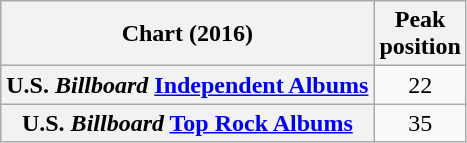<table class="wikitable sortable plainrowheaders" style="text-align:center">
<tr>
<th scope="col">Chart (2016)</th>
<th scope="col">Peak<br> position</th>
</tr>
<tr>
<th scope="row">U.S. <em>Billboard</em> <a href='#'>Independent Albums</a></th>
<td>22</td>
</tr>
<tr>
<th scope="row">U.S. <em>Billboard</em> <a href='#'>Top Rock Albums</a></th>
<td>35</td>
</tr>
</table>
